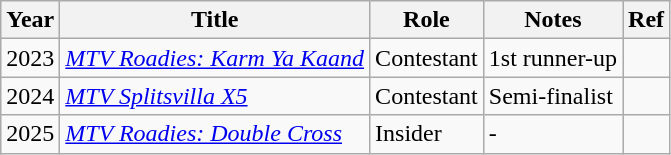<table class="wikitable">
<tr>
<th>Year</th>
<th>Title</th>
<th>Role</th>
<th>Notes</th>
<th>Ref</th>
</tr>
<tr>
<td>2023</td>
<td><em><a href='#'>MTV Roadies: Karm Ya Kaand</a></em></td>
<td>Contestant</td>
<td>1st runner-up</td>
<td></td>
</tr>
<tr>
<td>2024</td>
<td><a href='#'><em>MTV Splitsvilla X5</em></a></td>
<td>Contestant</td>
<td>Semi-finalist</td>
<td></td>
</tr>
<tr>
<td>2025</td>
<td><a href='#'><em>MTV Roadies: Double Cross</em></a></td>
<td>Insider</td>
<td>-</td>
<td></td>
</tr>
</table>
